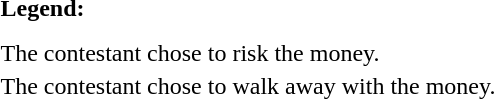<table class="toccolours" style="font-size:100%; white-space:nowrap;">
<tr>
<td><strong>Legend:</strong></td>
<td>      </td>
</tr>
<tr>
<td></td>
</tr>
<tr>
<td></td>
</tr>
<tr>
<td> The contestant chose to risk the money.</td>
</tr>
<tr>
<td> The contestant chose to walk away with the money.</td>
</tr>
</table>
